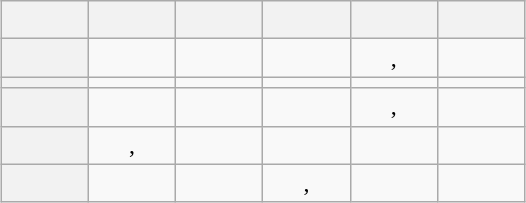<table class="wikitable" style="table-layout: fixed; text-align: center; width:350px; margin:15px;">
<tr>
<th> </th>
<th></th>
<th></th>
<th></th>
<th></th>
<th></th>
</tr>
<tr>
<th></th>
<td></td>
<td></td>
<td></td>
<td>, </td>
<td></td>
</tr>
<tr>
<th></th>
<td></td>
<td></td>
<td></td>
<td></td>
<td></td>
</tr>
<tr>
<th></th>
<td></td>
<td></td>
<td></td>
<td>, </td>
<td></td>
</tr>
<tr>
<th></th>
<td>, </td>
<td></td>
<td></td>
<td></td>
<td></td>
</tr>
<tr>
<th></th>
<td></td>
<td></td>
<td>, </td>
<td></td>
<td></td>
</tr>
</table>
